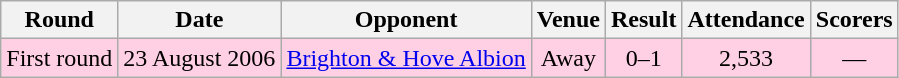<table class="wikitable" style="text-align:center">
<tr>
<th>Round</th>
<th>Date</th>
<th>Opponent</th>
<th>Venue</th>
<th>Result</th>
<th>Attendance</th>
<th>Scorers</th>
</tr>
<tr style="background: #ffd0e3;">
<td>First round</td>
<td>23 August 2006</td>
<td><a href='#'>Brighton & Hove Albion</a></td>
<td>Away</td>
<td>0–1</td>
<td>2,533</td>
<td>—</td>
</tr>
</table>
